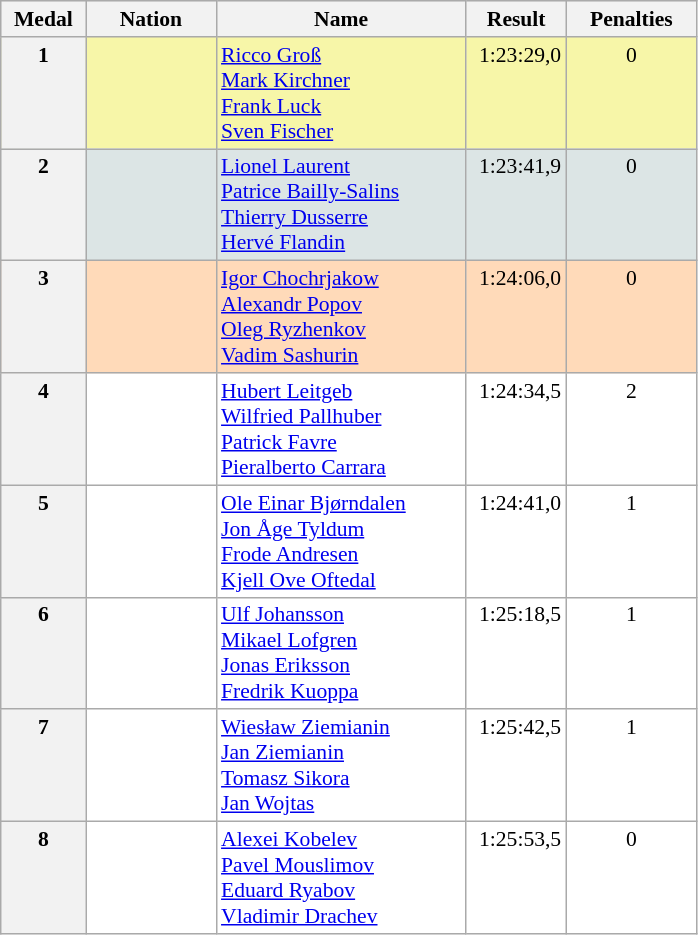<table class=wikitable style="border:1px solid #AAAAAA;font-size:90%">
<tr bgcolor="#E4E4E4">
<th style="border-bottom:1px solid #AAAAAA" width=50>Medal</th>
<th style="border-bottom:1px solid #AAAAAA" width=80>Nation</th>
<th style="border-bottom:1px solid #AAAAAA" width=160>Name</th>
<th style="border-bottom:1px solid #AAAAAA" width=60>Result</th>
<th style="border-bottom:1px solid #AAAAAA" width=80>Penalties</th>
</tr>
<tr align="center" valign="top" bgcolor="#F7F6A8">
<th>1</th>
<td align="left"></td>
<td align="left"><a href='#'>Ricco Groß</a><br><a href='#'>Mark Kirchner</a><br><a href='#'>Frank Luck</a><br><a href='#'>Sven Fischer</a></td>
<td align="right">1:23:29,0</td>
<td align="center">0<br><br></td>
</tr>
<tr align="center" valign="top" bgcolor="#DCE5E5">
<th>2</th>
<td align="left"></td>
<td align="left"><a href='#'>Lionel Laurent</a><br><a href='#'>Patrice Bailly-Salins</a><br><a href='#'>Thierry Dusserre</a><br><a href='#'>Hervé Flandin</a></td>
<td align="right">1:23:41,9</td>
<td align="center">0<br><br></td>
</tr>
<tr align="center" valign="top" bgcolor="#FFDAB9">
<th>3</th>
<td align="left"></td>
<td align="left"><a href='#'>Igor Chochrjakow</a><br><a href='#'>Alexandr Popov</a><br><a href='#'>Oleg Ryzhenkov</a><br><a href='#'>Vadim Sashurin</a></td>
<td align="right">1:24:06,0</td>
<td align="center">0<br><br></td>
</tr>
<tr align="center" valign="top" bgcolor="#FFFFFF">
<th>4</th>
<td align="left"></td>
<td align="left"><a href='#'>Hubert Leitgeb</a><br><a href='#'>Wilfried Pallhuber</a><br><a href='#'>Patrick Favre</a><br><a href='#'>Pieralberto Carrara</a></td>
<td align="right">1:24:34,5</td>
<td align="center">2<br><br></td>
</tr>
<tr align="center" valign="top" bgcolor="#FFFFFF">
<th>5</th>
<td align="left"></td>
<td align="left"><a href='#'>Ole Einar Bjørndalen</a><br><a href='#'>Jon Åge Tyldum</a><br><a href='#'>Frode Andresen</a><br><a href='#'>Kjell Ove Oftedal</a></td>
<td align="right">1:24:41,0</td>
<td align="center">1<br><br></td>
</tr>
<tr align="center" valign="top" bgcolor="#FFFFFF">
<th>6</th>
<td align="left"></td>
<td align="left"><a href='#'>Ulf Johansson</a><br><a href='#'>Mikael Lofgren</a><br><a href='#'>Jonas Eriksson</a><br><a href='#'>Fredrik Kuoppa</a></td>
<td align="right">1:25:18,5</td>
<td align="center">1<br><br></td>
</tr>
<tr align="center" valign="top" bgcolor="#FFFFFF">
<th>7</th>
<td align="left"></td>
<td align="left"><a href='#'>Wiesław Ziemianin</a><br><a href='#'>Jan Ziemianin</a><br><a href='#'>Tomasz Sikora</a><br><a href='#'>Jan Wojtas</a></td>
<td align="right">1:25:42,5</td>
<td align="center">1<br><br></td>
</tr>
<tr align="center" valign="top" bgcolor="#FFFFFF">
<th>8</th>
<td align="left"></td>
<td align="left"><a href='#'>Alexei Kobelev</a><br><a href='#'>Pavel Mouslimov</a><br><a href='#'>Eduard Ryabov</a><br><a href='#'>Vladimir Drachev</a></td>
<td align="right">1:25:53,5</td>
<td align="center">0<br><br></td>
</tr>
</table>
